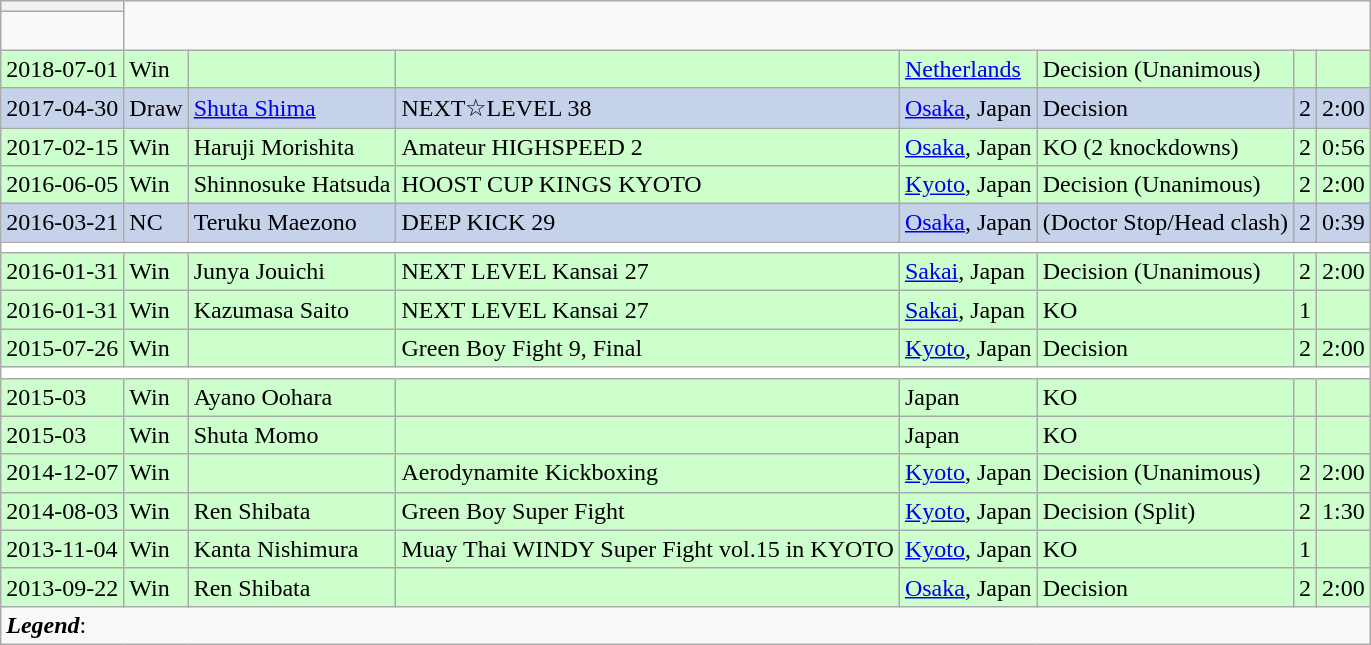<table class="wikitable mw-collapsible mw-collapsed">
<tr>
<th></th>
</tr>
<tr>
<td><br></td>
</tr>
<tr style="background:#CCFFCC;">
<td>2018-07-01</td>
<td>Win</td>
<td align=left></td>
<td></td>
<td><a href='#'>Netherlands</a></td>
<td>Decision (Unanimous)</td>
<td></td>
<td></td>
</tr>
<tr style="background:#c5d2ea;">
<td>2017-04-30</td>
<td>Draw</td>
<td align=left> <a href='#'>Shuta Shima</a></td>
<td>NEXT☆LEVEL 38</td>
<td><a href='#'>Osaka</a>, Japan</td>
<td>Decision</td>
<td>2</td>
<td>2:00</td>
</tr>
<tr style="background:#CCFFCC;">
<td>2017-02-15</td>
<td>Win</td>
<td align=left> Haruji Morishita</td>
<td>Amateur HIGHSPEED 2</td>
<td><a href='#'>Osaka</a>, Japan</td>
<td>KO (2 knockdowns)</td>
<td>2</td>
<td>0:56</td>
</tr>
<tr style="background:#CCFFCC;">
<td>2016-06-05</td>
<td>Win</td>
<td align=left> Shinnosuke Hatsuda</td>
<td>HOOST CUP KINGS KYOTO</td>
<td><a href='#'>Kyoto</a>, Japan</td>
<td>Decision (Unanimous)</td>
<td>2</td>
<td>2:00</td>
</tr>
<tr style="background:#c5d2ea;">
<td>2016-03-21</td>
<td>NC</td>
<td align=left> Teruku Maezono</td>
<td>DEEP KICK 29</td>
<td><a href='#'>Osaka</a>, Japan</td>
<td>(Doctor Stop/Head clash)</td>
<td>2</td>
<td>0:39</td>
</tr>
<tr>
<th style=background:white colspan=9></th>
</tr>
<tr style="background:#CCFFCC;">
<td>2016-01-31</td>
<td>Win</td>
<td align=left> Junya Jouichi</td>
<td>NEXT LEVEL Kansai 27</td>
<td><a href='#'>Sakai</a>, Japan</td>
<td>Decision (Unanimous)</td>
<td>2</td>
<td>2:00</td>
</tr>
<tr style="background:#CCFFCC;">
<td>2016-01-31</td>
<td>Win</td>
<td align=left> Kazumasa Saito</td>
<td>NEXT LEVEL Kansai 27</td>
<td><a href='#'>Sakai</a>, Japan</td>
<td>KO</td>
<td>1</td>
<td></td>
</tr>
<tr style="background:#CCFFCC;">
<td>2015-07-26</td>
<td>Win</td>
<td align=left></td>
<td>Green Boy Fight 9, Final</td>
<td><a href='#'>Kyoto</a>, Japan</td>
<td>Decision</td>
<td>2</td>
<td>2:00</td>
</tr>
<tr>
<th style=background:white colspan=9></th>
</tr>
<tr style="background:#CCFFCC;">
<td>2015-03</td>
<td>Win</td>
<td align=left> Ayano Oohara</td>
<td></td>
<td>Japan</td>
<td>KO</td>
<td></td>
<td></td>
</tr>
<tr style="background:#CCFFCC;">
<td>2015-03</td>
<td>Win</td>
<td align=left> Shuta Momo</td>
<td></td>
<td>Japan</td>
<td>KO</td>
<td></td>
<td></td>
</tr>
<tr style="background:#CCFFCC;">
<td>2014-12-07</td>
<td>Win</td>
<td align=left></td>
<td>Aerodynamite Kickboxing</td>
<td><a href='#'>Kyoto</a>, Japan</td>
<td>Decision (Unanimous)</td>
<td>2</td>
<td>2:00</td>
</tr>
<tr style="background:#CCFFCC;">
<td>2014-08-03</td>
<td>Win</td>
<td align=left> Ren Shibata</td>
<td>Green Boy Super Fight</td>
<td><a href='#'>Kyoto</a>, Japan</td>
<td>Decision (Split)</td>
<td>2</td>
<td>1:30</td>
</tr>
<tr style="background:#CCFFCC;">
<td>2013-11-04</td>
<td>Win</td>
<td align=left> Kanta Nishimura</td>
<td>Muay Thai WINDY Super Fight vol.15 in KYOTO</td>
<td><a href='#'>Kyoto</a>, Japan</td>
<td>KO</td>
<td>1</td>
<td></td>
</tr>
<tr style="background:#CCFFCC;">
<td>2013-09-22</td>
<td>Win</td>
<td align=left> Ren Shibata</td>
<td></td>
<td><a href='#'>Osaka</a>, Japan</td>
<td>Decision</td>
<td>2</td>
<td>2:00</td>
</tr>
<tr>
<td colspan=9><strong><em>Legend</em></strong>:    <br></td>
</tr>
</table>
